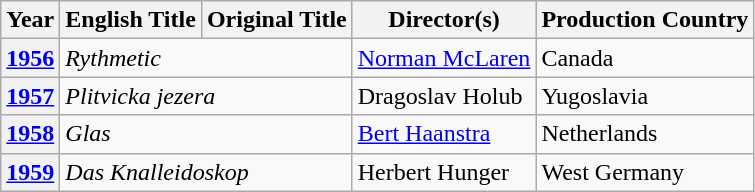<table class="wikitable">
<tr>
<th>Year</th>
<th>English Title</th>
<th>Original Title</th>
<th>Director(s)</th>
<th>Production Country</th>
</tr>
<tr>
<th><a href='#'>1956</a></th>
<td colspan="2"><em>Rythmetic</em></td>
<td><a href='#'>Norman McLaren</a></td>
<td>Canada</td>
</tr>
<tr>
<th><a href='#'>1957</a></th>
<td colspan="2"><em>Plitvicka jezera</em></td>
<td>Dragoslav Holub</td>
<td>Yugoslavia</td>
</tr>
<tr>
<th><a href='#'>1958</a></th>
<td colspan="2"><em>Glas</em></td>
<td><a href='#'>Bert Haanstra</a></td>
<td>Netherlands</td>
</tr>
<tr>
<th><a href='#'>1959</a></th>
<td colspan="2"><em>Das Knalleidoskop</em></td>
<td>Herbert Hunger</td>
<td>West Germany</td>
</tr>
</table>
